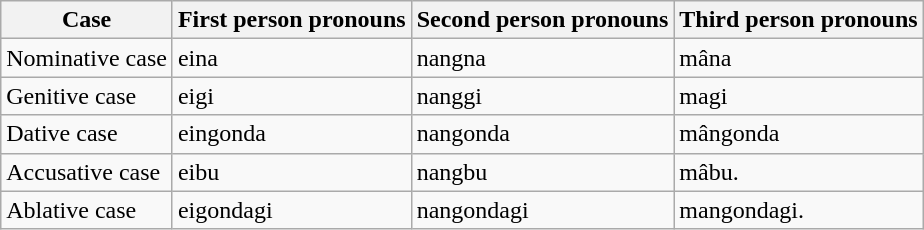<table class="wikitable">
<tr>
<th>Case</th>
<th>First person pronouns</th>
<th>Second person pronouns</th>
<th>Third person pronouns</th>
</tr>
<tr>
<td>Nominative case</td>
<td>eina</td>
<td>nangna</td>
<td>mâna</td>
</tr>
<tr>
<td>Genitive case</td>
<td>eigi</td>
<td>nanggi</td>
<td>magi</td>
</tr>
<tr>
<td>Dative case</td>
<td>eingonda</td>
<td>nangonda</td>
<td>mângonda</td>
</tr>
<tr>
<td>Accusative case</td>
<td>eibu</td>
<td>nangbu</td>
<td>mâbu.</td>
</tr>
<tr>
<td>Ablative case</td>
<td>eigondagi</td>
<td>nangondagi</td>
<td>mangondagi.</td>
</tr>
</table>
